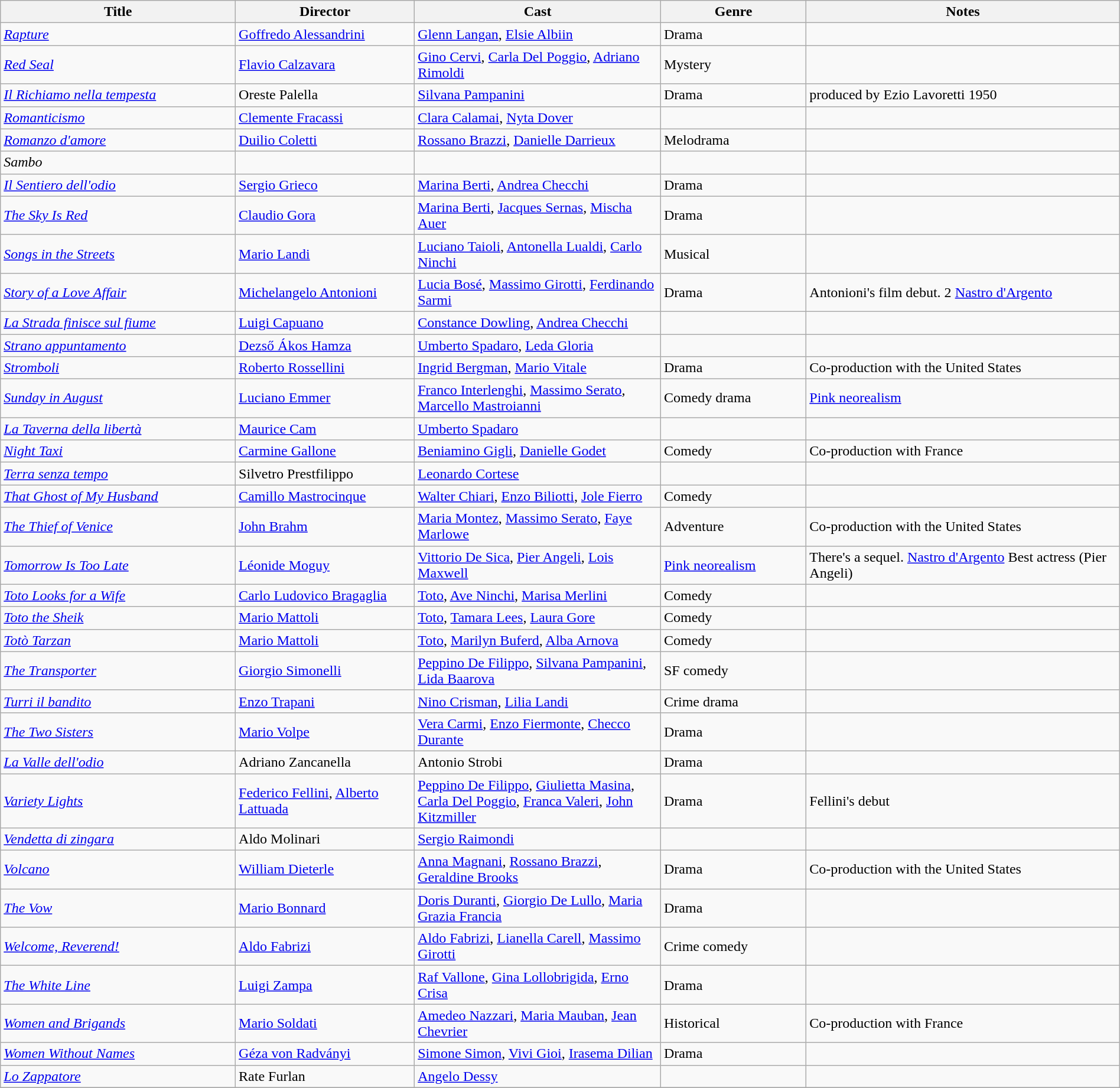<table class="wikitable" width= "100%">
<tr>
<th width=21%>Title</th>
<th width=16%>Director</th>
<th width=22%>Cast</th>
<th width=13%>Genre</th>
<th width=28%>Notes</th>
</tr>
<tr>
<td><em><a href='#'>Rapture</a></em></td>
<td><a href='#'>Goffredo Alessandrini</a></td>
<td><a href='#'>Glenn Langan</a>, <a href='#'>Elsie Albiin</a></td>
<td>Drama</td>
<td></td>
</tr>
<tr>
<td><em><a href='#'>Red Seal</a></em></td>
<td><a href='#'>Flavio Calzavara</a></td>
<td><a href='#'>Gino Cervi</a>, <a href='#'>Carla Del Poggio</a>, <a href='#'>Adriano Rimoldi</a></td>
<td>Mystery</td>
<td></td>
</tr>
<tr>
<td><em><a href='#'>Il Richiamo nella tempesta</a></em></td>
<td>Oreste Palella</td>
<td><a href='#'>Silvana Pampanini</a></td>
<td>Drama</td>
<td>produced by Ezio Lavoretti 1950</td>
</tr>
<tr>
<td><em><a href='#'>Romanticismo</a></em></td>
<td><a href='#'>Clemente Fracassi</a></td>
<td><a href='#'>Clara Calamai</a>, <a href='#'>Nyta Dover</a></td>
<td></td>
<td></td>
</tr>
<tr>
<td><em><a href='#'>Romanzo d'amore</a></em></td>
<td><a href='#'>Duilio Coletti</a></td>
<td><a href='#'>Rossano Brazzi</a>, <a href='#'>Danielle Darrieux</a></td>
<td>Melodrama</td>
<td></td>
</tr>
<tr>
<td><em>Sambo</em></td>
<td></td>
<td></td>
<td></td>
<td></td>
</tr>
<tr>
<td><em><a href='#'>Il Sentiero dell'odio</a></em></td>
<td><a href='#'>Sergio Grieco</a></td>
<td><a href='#'>Marina Berti</a>, <a href='#'>Andrea Checchi</a></td>
<td>Drama</td>
<td></td>
</tr>
<tr>
<td><em><a href='#'>The Sky Is Red</a></em></td>
<td><a href='#'>Claudio Gora</a></td>
<td><a href='#'>Marina Berti</a>, <a href='#'>Jacques Sernas</a>, <a href='#'>Mischa Auer</a></td>
<td>Drama</td>
<td></td>
</tr>
<tr>
<td><em><a href='#'>Songs in the Streets</a></em></td>
<td><a href='#'>Mario Landi</a></td>
<td><a href='#'>Luciano Taioli</a>, <a href='#'>Antonella Lualdi</a>, <a href='#'>Carlo Ninchi</a></td>
<td>Musical</td>
<td></td>
</tr>
<tr>
<td><em><a href='#'>Story of a Love Affair</a></em></td>
<td><a href='#'>Michelangelo Antonioni</a></td>
<td><a href='#'>Lucia Bosé</a>, <a href='#'>Massimo Girotti</a>, <a href='#'>Ferdinando Sarmi</a></td>
<td>Drama</td>
<td>Antonioni's film debut. 2 <a href='#'>Nastro d'Argento</a></td>
</tr>
<tr>
<td><em><a href='#'>La Strada finisce sul fiume</a></em></td>
<td><a href='#'>Luigi Capuano</a></td>
<td><a href='#'>Constance Dowling</a>, <a href='#'>Andrea Checchi</a></td>
<td></td>
<td></td>
</tr>
<tr>
<td><em><a href='#'>Strano appuntamento</a></em></td>
<td><a href='#'>Dezső Ákos Hamza</a></td>
<td><a href='#'>Umberto Spadaro</a>, <a href='#'>Leda Gloria</a></td>
<td></td>
<td></td>
</tr>
<tr>
<td><em><a href='#'>Stromboli</a></em></td>
<td><a href='#'>Roberto Rossellini</a></td>
<td><a href='#'>Ingrid Bergman</a>, <a href='#'>Mario Vitale</a></td>
<td>Drama</td>
<td>Co-production with the United States</td>
</tr>
<tr>
<td><em><a href='#'>Sunday in August</a></em></td>
<td><a href='#'>Luciano Emmer</a></td>
<td><a href='#'>Franco Interlenghi</a>, <a href='#'>Massimo Serato</a>, <a href='#'>Marcello Mastroianni</a></td>
<td>Comedy drama</td>
<td><a href='#'>Pink neorealism</a></td>
</tr>
<tr>
<td><em><a href='#'>La Taverna della libertà</a></em></td>
<td><a href='#'>Maurice Cam</a></td>
<td><a href='#'>Umberto Spadaro</a></td>
<td></td>
<td></td>
</tr>
<tr>
<td><em><a href='#'>Night Taxi</a></em></td>
<td><a href='#'>Carmine Gallone</a></td>
<td><a href='#'>Beniamino Gigli</a>, <a href='#'>Danielle Godet</a></td>
<td>Comedy</td>
<td>Co-production with France</td>
</tr>
<tr>
<td><em><a href='#'>Terra senza tempo</a></em></td>
<td>Silvetro Prestfilippo</td>
<td><a href='#'>Leonardo Cortese</a></td>
<td></td>
<td></td>
</tr>
<tr>
<td><em><a href='#'>That Ghost of My Husband</a></em></td>
<td><a href='#'>Camillo Mastrocinque</a></td>
<td><a href='#'>Walter Chiari</a>, <a href='#'>Enzo Biliotti</a>, <a href='#'>Jole Fierro</a></td>
<td>Comedy</td>
<td></td>
</tr>
<tr>
<td><em><a href='#'>The Thief of Venice</a></em></td>
<td><a href='#'>John Brahm</a></td>
<td><a href='#'>Maria Montez</a>, <a href='#'>Massimo Serato</a>, <a href='#'>Faye Marlowe</a></td>
<td>Adventure</td>
<td>Co-production with the United States</td>
</tr>
<tr>
<td><em><a href='#'>Tomorrow Is Too Late</a></em></td>
<td><a href='#'>Léonide Moguy</a></td>
<td><a href='#'>Vittorio De Sica</a>, <a href='#'>Pier Angeli</a>, <a href='#'>Lois Maxwell</a></td>
<td><a href='#'>Pink neorealism</a></td>
<td>There's a sequel. <a href='#'>Nastro d'Argento</a> Best actress (Pier Angeli)</td>
</tr>
<tr>
<td><em><a href='#'>Toto Looks for a Wife</a></em></td>
<td><a href='#'>Carlo Ludovico Bragaglia</a></td>
<td><a href='#'>Toto</a>, <a href='#'>Ave Ninchi</a>, <a href='#'>Marisa Merlini</a></td>
<td>Comedy</td>
<td></td>
</tr>
<tr>
<td><em><a href='#'>Toto the Sheik</a></em></td>
<td><a href='#'>Mario Mattoli</a></td>
<td><a href='#'>Toto</a>, <a href='#'>Tamara Lees</a>, <a href='#'>Laura Gore</a></td>
<td>Comedy</td>
<td></td>
</tr>
<tr>
<td><em><a href='#'>Totò Tarzan</a></em></td>
<td><a href='#'>Mario Mattoli</a></td>
<td><a href='#'>Toto</a>, <a href='#'>Marilyn Buferd</a>, <a href='#'>Alba Arnova</a></td>
<td>Comedy</td>
<td></td>
</tr>
<tr>
<td><em><a href='#'>The Transporter</a></em></td>
<td><a href='#'>Giorgio Simonelli</a></td>
<td><a href='#'>Peppino De Filippo</a>, <a href='#'>Silvana Pampanini</a>, <a href='#'>Lida Baarova</a></td>
<td>SF comedy</td>
<td></td>
</tr>
<tr>
<td><em><a href='#'>Turri il bandito</a></em></td>
<td><a href='#'>Enzo Trapani</a></td>
<td><a href='#'>Nino Crisman</a>, <a href='#'>Lilia Landi</a></td>
<td>Crime drama</td>
<td></td>
</tr>
<tr>
<td><em><a href='#'>The Two Sisters</a></em></td>
<td><a href='#'>Mario Volpe</a></td>
<td><a href='#'>Vera Carmi</a>, <a href='#'>Enzo Fiermonte</a>, <a href='#'>Checco Durante</a></td>
<td>Drama</td>
<td></td>
</tr>
<tr>
<td><em><a href='#'>La Valle dell'odio</a></em></td>
<td>Adriano Zancanella</td>
<td>Antonio Strobi</td>
<td>Drama</td>
<td></td>
</tr>
<tr>
<td><em><a href='#'>Variety Lights</a></em></td>
<td><a href='#'>Federico Fellini</a>, <a href='#'>Alberto Lattuada</a></td>
<td><a href='#'>Peppino De Filippo</a>, <a href='#'>Giulietta Masina</a>, <a href='#'>Carla Del Poggio</a>, <a href='#'>Franca Valeri</a>, <a href='#'>John Kitzmiller</a></td>
<td>Drama</td>
<td>Fellini's debut</td>
</tr>
<tr>
<td><em><a href='#'>Vendetta di zingara</a></em></td>
<td>Aldo Molinari</td>
<td><a href='#'>Sergio Raimondi</a></td>
<td></td>
<td></td>
</tr>
<tr>
<td><em><a href='#'>Volcano</a></em></td>
<td><a href='#'>William Dieterle</a></td>
<td><a href='#'>Anna Magnani</a>, <a href='#'>Rossano Brazzi</a>, <a href='#'>Geraldine Brooks</a></td>
<td>Drama</td>
<td>Co-production with the United States</td>
</tr>
<tr>
<td><em><a href='#'>The Vow</a></em></td>
<td><a href='#'>Mario Bonnard</a></td>
<td><a href='#'>Doris Duranti</a>, <a href='#'>Giorgio De Lullo</a>, <a href='#'>Maria Grazia Francia</a></td>
<td>Drama</td>
<td></td>
</tr>
<tr>
<td><em><a href='#'>Welcome, Reverend!</a></em></td>
<td><a href='#'>Aldo Fabrizi</a></td>
<td><a href='#'>Aldo Fabrizi</a>, <a href='#'>Lianella Carell</a>, <a href='#'>Massimo Girotti</a></td>
<td>Crime comedy</td>
<td></td>
</tr>
<tr>
<td><em><a href='#'>The White Line</a></em></td>
<td><a href='#'>Luigi Zampa</a></td>
<td><a href='#'>Raf Vallone</a>, <a href='#'>Gina Lollobrigida</a>, <a href='#'>Erno Crisa</a></td>
<td>Drama</td>
<td></td>
</tr>
<tr>
<td><em><a href='#'>Women and Brigands</a></em></td>
<td><a href='#'>Mario Soldati</a></td>
<td><a href='#'>Amedeo Nazzari</a>, <a href='#'>Maria Mauban</a>, <a href='#'>Jean Chevrier </a></td>
<td>Historical</td>
<td>Co-production with France</td>
</tr>
<tr>
<td><em><a href='#'>Women Without Names</a></em></td>
<td><a href='#'>Géza von Radványi</a></td>
<td><a href='#'>Simone Simon</a>, <a href='#'>Vivi Gioi</a>, <a href='#'>Irasema Dilian</a></td>
<td>Drama</td>
<td></td>
</tr>
<tr>
<td><em><a href='#'>Lo Zappatore</a></em></td>
<td>Rate Furlan</td>
<td><a href='#'>Angelo Dessy</a></td>
<td></td>
<td></td>
</tr>
<tr>
</tr>
</table>
